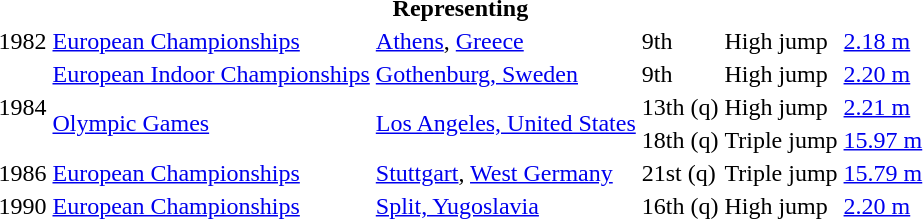<table>
<tr>
<th colspan="6">Representing </th>
</tr>
<tr>
<td>1982</td>
<td><a href='#'>European Championships</a></td>
<td><a href='#'>Athens</a>, <a href='#'>Greece</a></td>
<td>9th</td>
<td>High jump</td>
<td><a href='#'>2.18 m</a></td>
</tr>
<tr>
<td rowspan=3>1984</td>
<td><a href='#'>European Indoor Championships</a></td>
<td><a href='#'>Gothenburg, Sweden</a></td>
<td>9th</td>
<td>High jump</td>
<td><a href='#'>2.20 m</a></td>
</tr>
<tr>
<td rowspan=2><a href='#'>Olympic Games</a></td>
<td rowspan=2><a href='#'>Los Angeles, United States</a></td>
<td>13th (q)</td>
<td>High jump</td>
<td><a href='#'>2.21 m</a></td>
</tr>
<tr>
<td>18th (q)</td>
<td>Triple jump</td>
<td><a href='#'>15.97 m</a></td>
</tr>
<tr>
<td>1986</td>
<td><a href='#'>European Championships</a></td>
<td><a href='#'>Stuttgart</a>, <a href='#'>West Germany</a></td>
<td>21st (q)</td>
<td>Triple jump</td>
<td><a href='#'>15.79 m</a></td>
</tr>
<tr>
<td>1990</td>
<td><a href='#'>European Championships</a></td>
<td><a href='#'>Split, Yugoslavia</a></td>
<td>16th (q)</td>
<td>High jump</td>
<td><a href='#'>2.20 m</a></td>
</tr>
</table>
